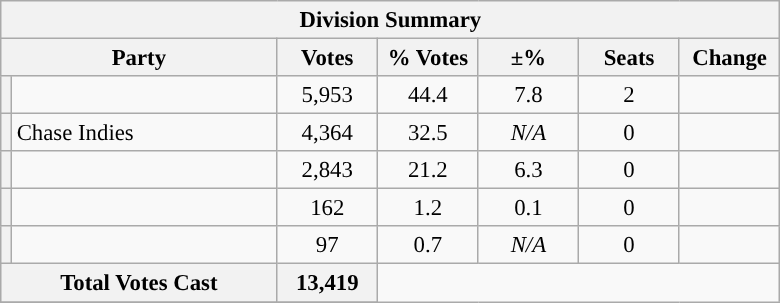<table class="wikitable" style="font-size: 95%;">
<tr>
<th colspan="7">Division Summary</th>
</tr>
<tr>
<th colspan="2">Party</th>
<th style="width: 60px">Votes</th>
<th style="width: 60px">% Votes</th>
<th style="width: 60px">±%</th>
<th style="width: 60px">Seats</th>
<th style="width: 60px">Change</th>
</tr>
<tr>
<th style="background-color: "></th>
<td style="width: 170px"><a href='#'></a></td>
<td align="center">5,953</td>
<td align="center">44.4</td>
<td align="center">7.8</td>
<td align="center">2</td>
<td align="center"></td>
</tr>
<tr>
<th style="background-color: "></th>
<td style="width: 170px">Chase Indies</td>
<td align="center">4,364</td>
<td align="center">32.5</td>
<td align="center"><em>N/A</em></td>
<td align="center">0</td>
<td align="center"></td>
</tr>
<tr>
<th style="background-color: "></th>
<td style="width: 170px"><a href='#'></a></td>
<td align="center">2,843</td>
<td align="center">21.2</td>
<td align="center">6.3</td>
<td align="center">0</td>
<td align="center"></td>
</tr>
<tr>
<th style="background-color: "></th>
<td style="width: 170px"><a href='#'></a></td>
<td align="center">162</td>
<td align="center">1.2</td>
<td align="center">0.1</td>
<td align="center">0</td>
<td align="center"></td>
</tr>
<tr>
<th style="background-color: "></th>
<td style="width: 170px"><a href='#'></a></td>
<td align="center">97</td>
<td align="center">0.7</td>
<td align="center"><em>N/A</em></td>
<td align="center">0</td>
<td align="center"></td>
</tr>
<tr style="background-color:#E9E9E9">
<th colspan="2">Total Votes Cast</th>
<th style="width: 60px">13,419</th>
</tr>
<tr style="background-color:#E9E9E9">
</tr>
</table>
